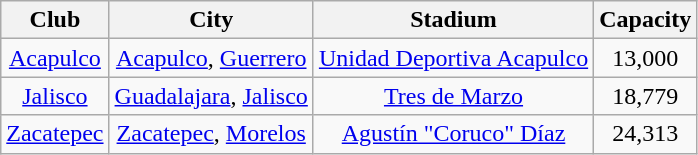<table class="wikitable sortable" style="text-align: center;">
<tr>
<th>Club</th>
<th>City</th>
<th>Stadium</th>
<th>Capacity</th>
</tr>
<tr>
<td><a href='#'>Acapulco</a></td>
<td><a href='#'>Acapulco</a>, <a href='#'>Guerrero</a></td>
<td><a href='#'>Unidad Deportiva Acapulco</a></td>
<td>13,000</td>
</tr>
<tr>
<td><a href='#'>Jalisco</a></td>
<td><a href='#'>Guadalajara</a>, <a href='#'>Jalisco</a></td>
<td><a href='#'>Tres de Marzo</a></td>
<td>18,779</td>
</tr>
<tr>
<td><a href='#'>Zacatepec</a></td>
<td><a href='#'>Zacatepec</a>, <a href='#'>Morelos</a></td>
<td><a href='#'>Agustín "Coruco" Díaz</a></td>
<td>24,313</td>
</tr>
</table>
